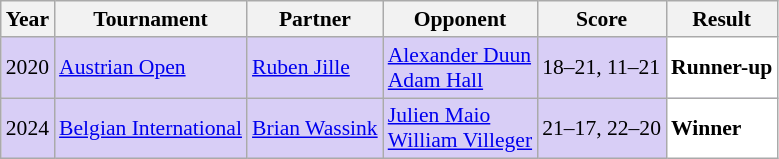<table class="sortable wikitable" style="font-size: 90%;">
<tr>
<th>Year</th>
<th>Tournament</th>
<th>Partner</th>
<th>Opponent</th>
<th>Score</th>
<th>Result</th>
</tr>
<tr style="background:#D8CEF6">
<td align="center">2020</td>
<td align="left"><a href='#'>Austrian Open</a></td>
<td align="left"> <a href='#'>Ruben Jille</a></td>
<td align="left"> <a href='#'>Alexander Duun</a><br> <a href='#'>Adam Hall</a></td>
<td align="left">18–21, 11–21</td>
<td style="text-align:left; background:white"> <strong>Runner-up</strong></td>
</tr>
<tr style="background:#D8CEF6">
<td align="center">2024</td>
<td align="left"><a href='#'>Belgian International</a></td>
<td align="left"> <a href='#'>Brian Wassink</a></td>
<td align="left"> <a href='#'>Julien Maio</a><br> <a href='#'>William Villeger</a></td>
<td align="left">21–17, 22–20</td>
<td style="text-align:left; background:white"> <strong>Winner</strong></td>
</tr>
</table>
